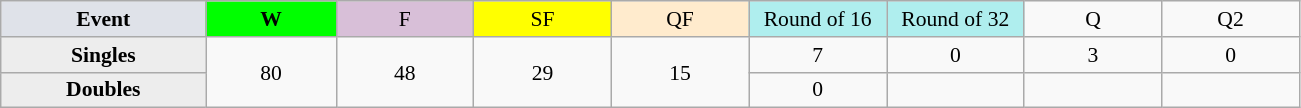<table class=wikitable style=font-size:90%;text-align:center>
<tr>
<td style="width:130px; background:#dfe2e9;"><strong>Event</strong></td>
<td style="width:80px; background:lime;"><strong>W</strong></td>
<td style="width:85px; background:thistle;">F</td>
<td style="width:85px; background:#ff0;">SF</td>
<td style="width:85px; background:#ffebcd;">QF</td>
<td style="width:85px; background:#afeeee;">Round of 16</td>
<td style="width:85px; background:#afeeee;">Round of 32</td>
<td width=85>Q</td>
<td width=85>Q2</td>
</tr>
<tr>
<th style="background:#ededed;">Singles</th>
<td rowspan=2>80</td>
<td rowspan=2>48</td>
<td rowspan=2>29</td>
<td rowspan=2>15</td>
<td>7</td>
<td>0</td>
<td>3</td>
<td>0</td>
</tr>
<tr>
<th style="background:#ededed;">Doubles</th>
<td>0</td>
<td></td>
<td></td>
<td></td>
</tr>
</table>
